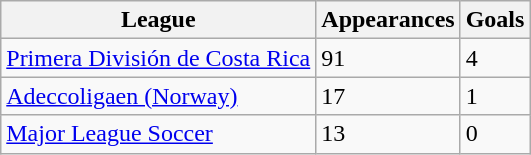<table class="wikitable">
<tr>
<th>League</th>
<th>Appearances</th>
<th>Goals</th>
</tr>
<tr>
<td><a href='#'>Primera División de Costa Rica</a></td>
<td>   91</td>
<td> 4</td>
</tr>
<tr>
<td><a href='#'>Adeccoligaen (Norway)</a></td>
<td>    17</td>
<td>  1</td>
</tr>
<tr>
<td><a href='#'>Major League Soccer</a></td>
<td>    13</td>
<td>  0</td>
</tr>
</table>
